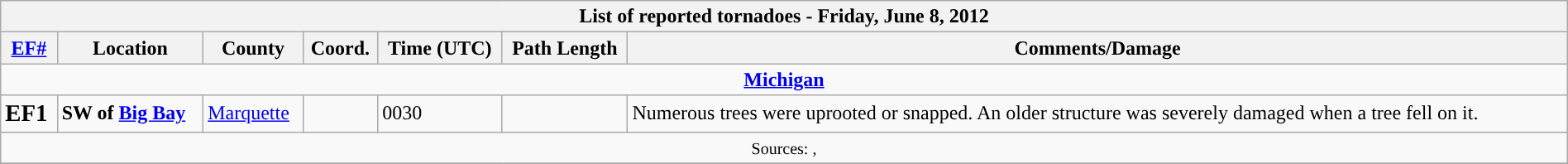<table class="wikitable collapsible" width="100%">
<tr>
<th colspan="7">List of reported tornadoes - Friday, June 8, 2012</th>
</tr>
<tr>
<th><a href='#'>EF#</a></th>
<th>Location</th>
<th>County</th>
<th>Coord.</th>
<th>Time (UTC)</th>
<th>Path Length</th>
<th>Comments/Damage</th>
</tr>
<tr>
<td colspan="7" align=center><strong><a href='#'>Michigan</a></strong></td>
</tr>
<tr>
<td><big><strong>EF1</strong></big></td>
<td><strong>SW of <a href='#'>Big Bay</a></strong></td>
<td><a href='#'>Marquette</a></td>
<td></td>
<td>0030</td>
<td></td>
<td>Numerous trees were uprooted or snapped. An older structure was severely damaged when a tree fell on it.</td>
</tr>
<tr>
<td colspan="7" align=center><small>Sources: , </small></td>
</tr>
<tr>
</tr>
</table>
